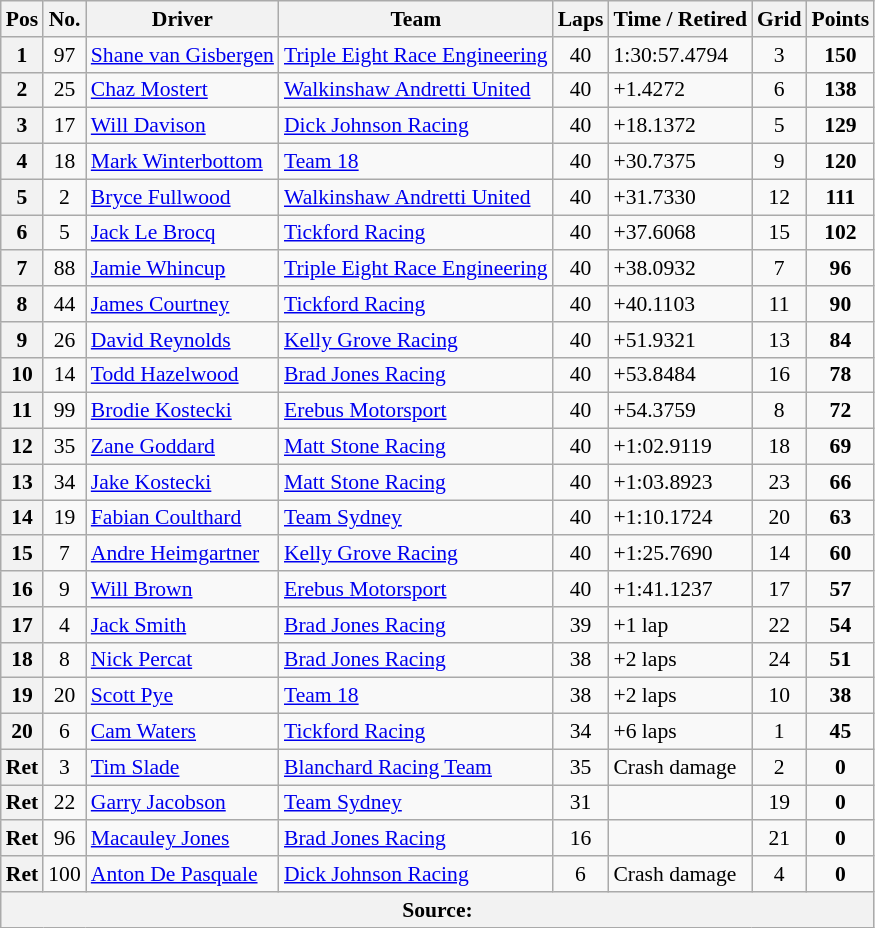<table class="wikitable" style="font-size:90%;">
<tr>
<th>Pos</th>
<th>No.</th>
<th>Driver</th>
<th>Team</th>
<th>Laps</th>
<th>Time / Retired</th>
<th>Grid</th>
<th>Points</th>
</tr>
<tr>
<th>1</th>
<td align="center">97</td>
<td> <a href='#'>Shane van Gisbergen</a></td>
<td><a href='#'>Triple Eight Race Engineering</a></td>
<td align="center">40</td>
<td>1:30:57.4794</td>
<td align="center">3</td>
<td align="center"><strong>150</strong></td>
</tr>
<tr>
<th>2</th>
<td align="center">25</td>
<td> <a href='#'>Chaz Mostert</a></td>
<td><a href='#'>Walkinshaw Andretti United</a></td>
<td align="center">40</td>
<td>+1.4272</td>
<td align="center">6</td>
<td align="center"><strong>138</strong></td>
</tr>
<tr>
<th>3</th>
<td align="center">17</td>
<td> <a href='#'>Will Davison</a></td>
<td><a href='#'>Dick Johnson Racing</a></td>
<td align="center">40</td>
<td>+18.1372</td>
<td align="center">5</td>
<td align="center"><strong>129</strong></td>
</tr>
<tr>
<th>4</th>
<td align="center">18</td>
<td> <a href='#'>Mark Winterbottom</a></td>
<td><a href='#'>Team 18</a></td>
<td align="center">40</td>
<td>+30.7375</td>
<td align="center">9</td>
<td align="center"><strong>120</strong></td>
</tr>
<tr>
<th>5</th>
<td align="center">2</td>
<td> <a href='#'>Bryce Fullwood</a></td>
<td><a href='#'>Walkinshaw Andretti United</a></td>
<td align="center">40</td>
<td>+31.7330</td>
<td align="center">12</td>
<td align="center"><strong>111</strong></td>
</tr>
<tr>
<th>6</th>
<td align="center">5</td>
<td> <a href='#'>Jack Le Brocq</a></td>
<td><a href='#'>Tickford Racing</a></td>
<td align="center">40</td>
<td>+37.6068</td>
<td align="center">15</td>
<td align="center"><strong>102</strong></td>
</tr>
<tr>
<th>7</th>
<td align="center">88</td>
<td> <a href='#'>Jamie Whincup</a></td>
<td><a href='#'>Triple Eight Race Engineering</a></td>
<td align="center">40</td>
<td>+38.0932</td>
<td align="center">7</td>
<td align="center"><strong>96</strong></td>
</tr>
<tr>
<th>8</th>
<td align="center">44</td>
<td> <a href='#'>James Courtney</a></td>
<td><a href='#'>Tickford Racing</a></td>
<td align="center">40</td>
<td>+40.1103</td>
<td align="center">11</td>
<td align="center"><strong>90</strong></td>
</tr>
<tr>
<th>9</th>
<td align="center">26</td>
<td> <a href='#'>David Reynolds</a></td>
<td><a href='#'>Kelly Grove Racing</a></td>
<td align="center">40</td>
<td>+51.9321</td>
<td align="center">13</td>
<td align="center"><strong>84</strong></td>
</tr>
<tr>
<th>10</th>
<td align="center">14</td>
<td> <a href='#'>Todd Hazelwood</a></td>
<td><a href='#'>Brad Jones Racing</a></td>
<td align="center">40</td>
<td>+53.8484</td>
<td align="center">16</td>
<td align="center"><strong>78</strong></td>
</tr>
<tr>
<th>11</th>
<td align="center">99</td>
<td> <a href='#'>Brodie Kostecki</a></td>
<td><a href='#'>Erebus Motorsport</a></td>
<td align="center">40</td>
<td>+54.3759</td>
<td align="center">8</td>
<td align="center"><strong>72</strong></td>
</tr>
<tr>
<th>12</th>
<td align="center">35</td>
<td> <a href='#'>Zane Goddard</a></td>
<td><a href='#'>Matt Stone Racing</a></td>
<td align="center">40</td>
<td>+1:02.9119</td>
<td align="center">18</td>
<td align="center"><strong>69</strong></td>
</tr>
<tr>
<th>13</th>
<td align="center">34</td>
<td> <a href='#'>Jake Kostecki</a></td>
<td><a href='#'>Matt Stone Racing</a></td>
<td align="center">40</td>
<td>+1:03.8923</td>
<td align="center">23</td>
<td align="center"><strong>66</strong></td>
</tr>
<tr>
<th>14</th>
<td align="center">19</td>
<td> <a href='#'>Fabian Coulthard</a></td>
<td><a href='#'>Team Sydney</a></td>
<td align="center">40</td>
<td>+1:10.1724</td>
<td align="center">20</td>
<td align="center"><strong>63</strong></td>
</tr>
<tr>
<th>15</th>
<td align="center">7</td>
<td> <a href='#'>Andre Heimgartner</a></td>
<td><a href='#'>Kelly Grove Racing</a></td>
<td align="center">40</td>
<td>+1:25.7690</td>
<td align="center">14</td>
<td align="center"><strong>60</strong></td>
</tr>
<tr>
<th>16</th>
<td align="center">9</td>
<td> <a href='#'> Will Brown</a></td>
<td><a href='#'>Erebus Motorsport</a></td>
<td align="center">40</td>
<td>+1:41.1237</td>
<td align="center">17</td>
<td align="center"><strong>57</strong></td>
</tr>
<tr>
<th>17</th>
<td align="center">4</td>
<td> <a href='#'> Jack Smith</a></td>
<td><a href='#'>Brad Jones Racing</a></td>
<td align="center">39</td>
<td>+1 lap</td>
<td align="center">22</td>
<td align="center"><strong>54</strong></td>
</tr>
<tr>
<th>18</th>
<td align="center">8</td>
<td> <a href='#'>Nick Percat</a></td>
<td><a href='#'>Brad Jones Racing</a></td>
<td align="center">38</td>
<td>+2 laps</td>
<td align="center">24</td>
<td align="center"><strong>51</strong></td>
</tr>
<tr>
<th>19</th>
<td align="center">20</td>
<td> <a href='#'>Scott Pye</a></td>
<td><a href='#'>Team 18</a></td>
<td align="center">38</td>
<td>+2 laps</td>
<td align="center">10</td>
<td align="center"><strong>38</strong></td>
</tr>
<tr>
<th>20</th>
<td align="center">6</td>
<td> <a href='#'>Cam Waters</a></td>
<td><a href='#'>Tickford Racing</a></td>
<td align="center">34</td>
<td>+6 laps</td>
<td align="center">1</td>
<td align="center"><strong>45</strong></td>
</tr>
<tr>
<th>Ret</th>
<td align="center">3</td>
<td> <a href='#'>Tim Slade</a></td>
<td><a href='#'>Blanchard Racing Team</a></td>
<td align="center">35</td>
<td>Crash damage</td>
<td align="center">2</td>
<td align="center"><strong>0</strong></td>
</tr>
<tr>
<th>Ret</th>
<td align="center">22</td>
<td> <a href='#'>Garry Jacobson</a></td>
<td><a href='#'>Team Sydney</a></td>
<td align="center">31</td>
<td></td>
<td align="center">19</td>
<td align="center"><strong>0</strong></td>
</tr>
<tr>
<th>Ret</th>
<td align="center">96</td>
<td> <a href='#'>Macauley Jones</a></td>
<td><a href='#'>Brad Jones Racing</a></td>
<td align="center">16</td>
<td></td>
<td align="center">21</td>
<td align="center"><strong>0</strong></td>
</tr>
<tr>
<th>Ret</th>
<td align="center">100</td>
<td> <a href='#'>Anton De Pasquale</a></td>
<td><a href='#'>Dick Johnson Racing</a></td>
<td align="center">6</td>
<td>Crash damage</td>
<td align="center">4</td>
<td align="center"><strong>0</strong></td>
</tr>
<tr>
<th colspan=9>Source:</th>
</tr>
</table>
